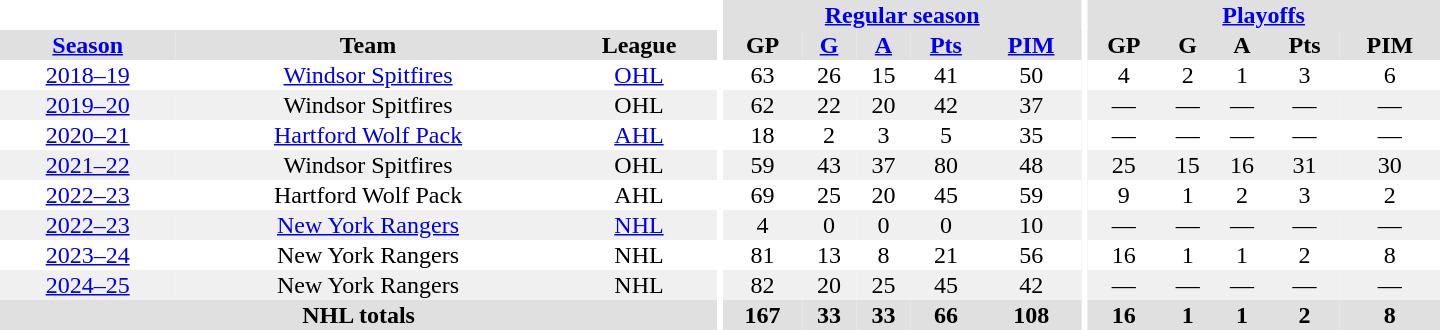<table border="0" cellpadding="1" cellspacing="0" style="text-align:center; width:60em;">
<tr bgcolor="#e0e0e0">
<th colspan="3" bgcolor="#ffffff"></th>
<th rowspan="99" bgcolor="#ffffff"></th>
<th colspan="5"><a href='#'>Regular season</a></th>
<th rowspan="99" bgcolor="#ffffff"></th>
<th colspan="5"><a href='#'>Playoffs</a></th>
</tr>
<tr bgcolor="#e0e0e0">
<th><a href='#'>Season</a></th>
<th>Team</th>
<th>League</th>
<th>GP</th>
<th><a href='#'>G</a></th>
<th><a href='#'>A</a></th>
<th><a href='#'>Pts</a></th>
<th><a href='#'>PIM</a></th>
<th>GP</th>
<th>G</th>
<th>A</th>
<th>Pts</th>
<th>PIM</th>
</tr>
<tr>
<td><a href='#'>2018–19</a></td>
<td><a href='#'>Windsor Spitfires</a></td>
<td><a href='#'>OHL</a></td>
<td>63</td>
<td>26</td>
<td>15</td>
<td>41</td>
<td>50</td>
<td>4</td>
<td>2</td>
<td>1</td>
<td>3</td>
<td>6</td>
</tr>
<tr bgcolor="#f0f0f0">
<td><a href='#'>2019–20</a></td>
<td>Windsor Spitfires</td>
<td>OHL</td>
<td>62</td>
<td>22</td>
<td>20</td>
<td>42</td>
<td>37</td>
<td>—</td>
<td>—</td>
<td>—</td>
<td>—</td>
<td>—</td>
</tr>
<tr>
<td><a href='#'>2020–21</a></td>
<td><a href='#'>Hartford Wolf Pack</a></td>
<td><a href='#'>AHL</a></td>
<td>18</td>
<td>2</td>
<td>3</td>
<td>5</td>
<td>35</td>
<td>—</td>
<td>—</td>
<td>—</td>
<td>—</td>
<td>—</td>
</tr>
<tr bgcolor="#f0f0f0">
<td><a href='#'>2021–22</a></td>
<td>Windsor Spitfires</td>
<td>OHL</td>
<td>59</td>
<td>43</td>
<td>37</td>
<td>80</td>
<td>48</td>
<td>25</td>
<td>15</td>
<td>16</td>
<td>31</td>
<td>30</td>
</tr>
<tr>
<td><a href='#'>2022–23</a></td>
<td>Hartford Wolf Pack</td>
<td>AHL</td>
<td>69</td>
<td>25</td>
<td>20</td>
<td>45</td>
<td>59</td>
<td>9</td>
<td>1</td>
<td>2</td>
<td>3</td>
<td>2</td>
</tr>
<tr bgcolor="#f0f0f0">
<td><a href='#'>2022–23</a></td>
<td><a href='#'>New York Rangers</a></td>
<td><a href='#'>NHL</a></td>
<td>4</td>
<td>0</td>
<td>0</td>
<td>0</td>
<td>10</td>
<td>—</td>
<td>—</td>
<td>—</td>
<td>—</td>
<td>—</td>
</tr>
<tr>
<td><a href='#'>2023–24</a></td>
<td>New York Rangers</td>
<td>NHL</td>
<td>81</td>
<td>13</td>
<td>8</td>
<td>21</td>
<td>56</td>
<td>16</td>
<td>1</td>
<td>1</td>
<td>2</td>
<td>8</td>
</tr>
<tr bgcolor="#f0f0f0">
<td><a href='#'>2024–25</a></td>
<td>New York Rangers</td>
<td>NHL</td>
<td>82</td>
<td>20</td>
<td>25</td>
<td>45</td>
<td>42</td>
<td>—</td>
<td>—</td>
<td>—</td>
<td>—</td>
<td>—</td>
</tr>
<tr bgcolor="#e0e0e0">
<th colspan="3">NHL totals</th>
<th>167</th>
<th>33</th>
<th>33</th>
<th>66</th>
<th>108</th>
<th>16</th>
<th>1</th>
<th>1</th>
<th>2</th>
<th>8</th>
</tr>
</table>
